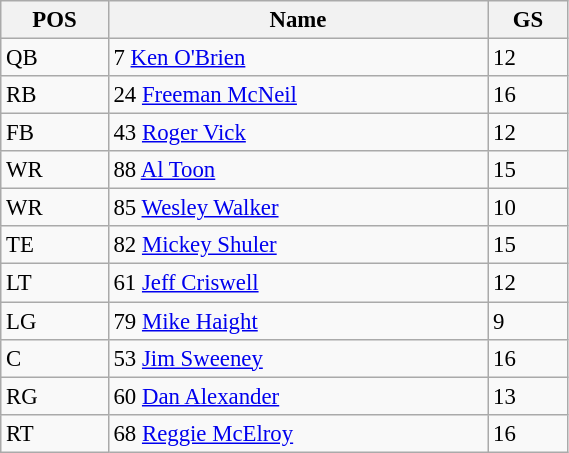<table class="wikitable" style="width:30%; text-align:center; font-size:95%; text-align:left;">
<tr>
<th><strong>POS</strong></th>
<th><strong>Name</strong></th>
<th><strong>GS</strong></th>
</tr>
<tr>
<td>QB</td>
<td>7 <a href='#'>Ken O'Brien</a></td>
<td>12</td>
</tr>
<tr>
<td>RB</td>
<td>24 <a href='#'>Freeman McNeil</a></td>
<td>16</td>
</tr>
<tr>
<td>FB</td>
<td>43 <a href='#'>Roger Vick</a></td>
<td>12</td>
</tr>
<tr>
<td>WR</td>
<td>88 <a href='#'>Al Toon</a></td>
<td>15</td>
</tr>
<tr>
<td>WR</td>
<td>85 <a href='#'>Wesley Walker</a></td>
<td>10</td>
</tr>
<tr>
<td>TE</td>
<td>82 <a href='#'>Mickey Shuler</a></td>
<td>15</td>
</tr>
<tr>
<td>LT</td>
<td>61 <a href='#'>Jeff Criswell</a></td>
<td>12</td>
</tr>
<tr>
<td>LG</td>
<td>79 <a href='#'>Mike Haight</a></td>
<td>9</td>
</tr>
<tr>
<td>C</td>
<td>53 <a href='#'>Jim Sweeney</a></td>
<td>16</td>
</tr>
<tr>
<td>RG</td>
<td>60 <a href='#'>Dan Alexander</a></td>
<td>13</td>
</tr>
<tr>
<td>RT</td>
<td>68 <a href='#'>Reggie McElroy</a></td>
<td>16</td>
</tr>
</table>
